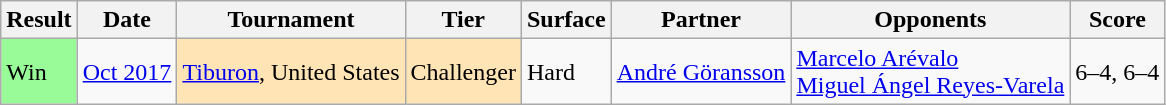<table class=wikitable>
<tr>
<th>Result</th>
<th>Date</th>
<th>Tournament</th>
<th>Tier</th>
<th>Surface</th>
<th>Partner</th>
<th>Opponents</th>
<th>Score</th>
</tr>
<tr>
<td style="background:#98FB98">Win</td>
<td><a href='#'>Oct 2017</a></td>
<td bgcolor=moccasin><a href='#'>Tiburon</a>, United States</td>
<td bgcolor=moccasin>Challenger</td>
<td>Hard</td>
<td> <a href='#'>André Göransson</a></td>
<td> <a href='#'>Marcelo Arévalo</a><br> <a href='#'>Miguel Ángel Reyes-Varela</a></td>
<td>6–4, 6–4</td>
</tr>
</table>
